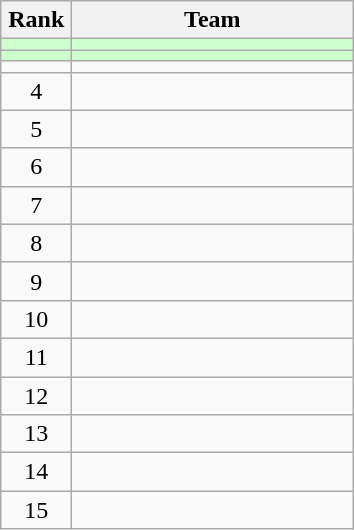<table class="wikitable" style="text-align: center;">
<tr>
<th width=40>Rank</th>
<th width=180>Team</th>
</tr>
<tr bgcolor=#CCFFCC>
<td></td>
<td align=left></td>
</tr>
<tr bgcolor=#CCFFCC>
<td></td>
<td align=left></td>
</tr>
<tr>
<td></td>
<td align=left></td>
</tr>
<tr>
<td>4</td>
<td align=left></td>
</tr>
<tr>
<td>5</td>
<td align=left></td>
</tr>
<tr>
<td>6</td>
<td align=left></td>
</tr>
<tr>
<td>7</td>
<td align=left></td>
</tr>
<tr>
<td>8</td>
<td align=left></td>
</tr>
<tr>
<td>9</td>
<td align=left></td>
</tr>
<tr>
<td>10</td>
<td align=left></td>
</tr>
<tr>
<td>11</td>
<td align=left></td>
</tr>
<tr>
<td>12</td>
<td align=left></td>
</tr>
<tr>
<td>13</td>
<td align=left></td>
</tr>
<tr>
<td>14</td>
<td align=left></td>
</tr>
<tr>
<td>15</td>
<td align=left></td>
</tr>
</table>
